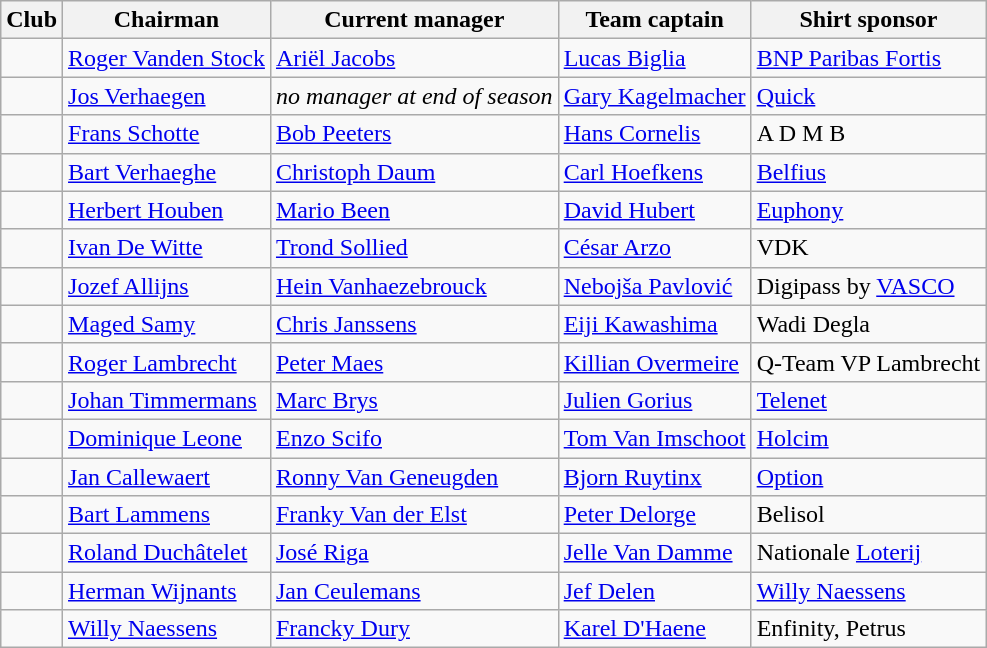<table class="wikitable sortable">
<tr>
<th>Club</th>
<th>Chairman</th>
<th>Current manager</th>
<th>Team captain</th>
<th>Shirt sponsor</th>
</tr>
<tr>
<td></td>
<td>  <a href='#'>Roger Vanden Stock</a></td>
<td>  <a href='#'>Ariël Jacobs</a></td>
<td>  <a href='#'>Lucas Biglia</a></td>
<td><a href='#'>BNP Paribas Fortis</a></td>
</tr>
<tr>
<td></td>
<td>  <a href='#'>Jos Verhaegen</a></td>
<td><em>no manager at end of season</em></td>
<td>  <a href='#'>Gary Kagelmacher</a></td>
<td><a href='#'>Quick</a></td>
</tr>
<tr>
<td></td>
<td>  <a href='#'>Frans Schotte</a></td>
<td>  <a href='#'>Bob Peeters</a></td>
<td>  <a href='#'>Hans Cornelis</a></td>
<td>A D M B</td>
</tr>
<tr>
<td></td>
<td>  <a href='#'>Bart Verhaeghe</a></td>
<td>  <a href='#'>Christoph Daum</a></td>
<td>  <a href='#'>Carl Hoefkens</a></td>
<td><a href='#'>Belfius</a></td>
</tr>
<tr>
<td></td>
<td>  <a href='#'>Herbert Houben</a></td>
<td>  <a href='#'>Mario Been</a></td>
<td>  <a href='#'>David Hubert</a></td>
<td><a href='#'>Euphony</a></td>
</tr>
<tr>
<td></td>
<td>  <a href='#'>Ivan De Witte</a></td>
<td>  <a href='#'>Trond Sollied</a></td>
<td>  <a href='#'>César Arzo</a></td>
<td>VDK</td>
</tr>
<tr>
<td></td>
<td>  <a href='#'>Jozef Allijns</a></td>
<td>  <a href='#'>Hein Vanhaezebrouck</a></td>
<td>  <a href='#'>Nebojša Pavlović</a></td>
<td>Digipass by <a href='#'>VASCO</a></td>
</tr>
<tr>
<td></td>
<td>  <a href='#'>Maged Samy</a></td>
<td>  <a href='#'>Chris Janssens</a></td>
<td>  <a href='#'>Eiji Kawashima</a></td>
<td>Wadi Degla</td>
</tr>
<tr>
<td></td>
<td>  <a href='#'>Roger Lambrecht</a></td>
<td>  <a href='#'>Peter Maes</a></td>
<td>  <a href='#'>Killian Overmeire</a></td>
<td>Q-Team VP Lambrecht</td>
</tr>
<tr>
<td></td>
<td>  <a href='#'>Johan Timmermans</a></td>
<td>  <a href='#'>Marc Brys</a></td>
<td>  <a href='#'>Julien Gorius</a></td>
<td><a href='#'>Telenet</a></td>
</tr>
<tr>
<td></td>
<td>  <a href='#'>Dominique Leone</a></td>
<td>  <a href='#'>Enzo Scifo</a></td>
<td>  <a href='#'>Tom Van Imschoot</a></td>
<td><a href='#'>Holcim</a></td>
</tr>
<tr>
<td></td>
<td>  <a href='#'>Jan Callewaert</a></td>
<td>  <a href='#'>Ronny Van Geneugden</a></td>
<td>  <a href='#'>Bjorn Ruytinx</a></td>
<td><a href='#'>Option</a></td>
</tr>
<tr>
<td></td>
<td>  <a href='#'>Bart Lammens</a></td>
<td>  <a href='#'>Franky Van der Elst</a></td>
<td>  <a href='#'>Peter Delorge</a></td>
<td>Belisol</td>
</tr>
<tr>
<td></td>
<td>  <a href='#'>Roland Duchâtelet</a></td>
<td>  <a href='#'>José Riga</a></td>
<td>  <a href='#'>Jelle Van Damme</a></td>
<td>Nationale <a href='#'>Loterij</a></td>
</tr>
<tr>
<td></td>
<td>  <a href='#'>Herman Wijnants</a></td>
<td>  <a href='#'>Jan Ceulemans</a></td>
<td>  <a href='#'>Jef Delen</a></td>
<td><a href='#'>Willy Naessens</a></td>
</tr>
<tr>
<td></td>
<td>  <a href='#'>Willy Naessens</a></td>
<td>  <a href='#'>Francky Dury</a></td>
<td>  <a href='#'>Karel D'Haene</a></td>
<td>Enfinity, Petrus</td>
</tr>
</table>
